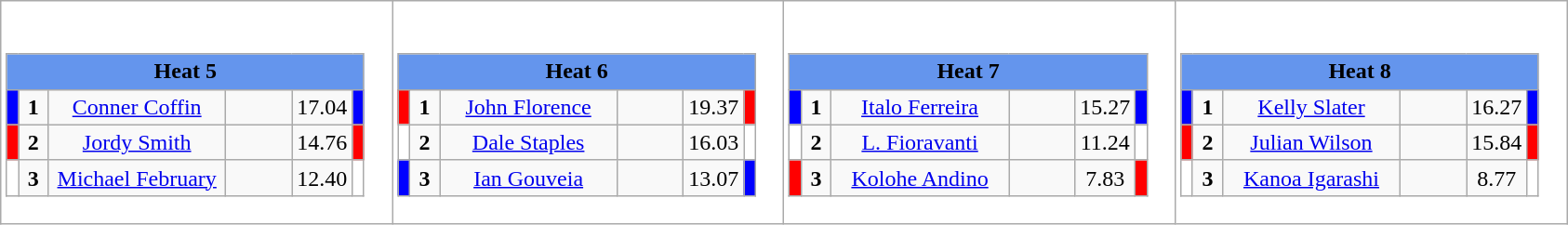<table class="wikitable" style="background:#fff;">
<tr>
<td style="margin: 1em auto;"><div><br><table class="wikitable">
<tr>
<td colspan="6"  style="text-align:center; background:#6495ed;"><strong>Heat 5</strong></td>
</tr>
<tr>
<td style="width:01px; background: #00f;"></td>
<td style="width:14px; text-align:center;"><strong>1</strong></td>
<td style="width:120px; text-align:center;"><a href='#'>Conner Coffin</a></td>
<td style="width:40px; text-align:center;"></td>
<td style="width:20px; text-align:center;">17.04</td>
<td style="width:01px; background: #00f;"></td>
</tr>
<tr>
<td style="width:01px; background: #f00;"></td>
<td style="width:14px; text-align:center;"><strong>2</strong></td>
<td style="width:120px; text-align:center;"><a href='#'>Jordy Smith</a></td>
<td style="width:40px; text-align:center;"></td>
<td style="width:20px; text-align:center;">14.76</td>
<td style="width:01px; background: #f00;"></td>
</tr>
<tr>
<td style="width:01px; background: #fff;"></td>
<td style="width:14px; text-align:center;"><strong>3</strong></td>
<td style="width:120px; text-align:center;"><a href='#'>Michael February</a></td>
<td style="width:40px; text-align:center;"></td>
<td style="width:20px; text-align:center;">12.40</td>
<td style="width:01px; background: #fff;"></td>
</tr>
</table>
</div></td>
<td style="margin: 1em auto;"><div><br><table class="wikitable">
<tr>
<td colspan="6"  style="text-align:center; background:#6495ed;"><strong>Heat 6</strong></td>
</tr>
<tr>
<td style="width:01px; background: #f00;"></td>
<td style="width:14px; text-align:center;"><strong>1</strong></td>
<td style="width:120px; text-align:center;"><a href='#'>John Florence</a></td>
<td style="width:40px; text-align:center;"></td>
<td style="width:20px; text-align:center;">19.37</td>
<td style="width:01px; background: #f00;"></td>
</tr>
<tr>
<td style="width:01px; background: #fff;"></td>
<td style="width:14px; text-align:center;"><strong>2</strong></td>
<td style="width:120px; text-align:center;"><a href='#'>Dale Staples</a></td>
<td style="width:40px; text-align:center;"></td>
<td style="width:20px; text-align:center;">16.03</td>
<td style="width:01px; background: #fff;"></td>
</tr>
<tr>
<td style="width:01px; background: #00f;"></td>
<td style="width:14px; text-align:center;"><strong>3</strong></td>
<td style="width:120px; text-align:center;"><a href='#'>Ian Gouveia</a></td>
<td style="width:40px; text-align:center;"></td>
<td style="width:20px; text-align:center;">13.07</td>
<td style="width:01px; background: #00f;"></td>
</tr>
</table>
</div></td>
<td style="margin: 1em auto;"><div><br><table class="wikitable">
<tr>
<td colspan="6"  style="text-align:center; background:#6495ed;"><strong>Heat 7</strong></td>
</tr>
<tr>
<td style="width:01px; background: #00f;"></td>
<td style="width:14px; text-align:center;"><strong>1</strong></td>
<td style="width:120px; text-align:center;"><a href='#'>Italo Ferreira</a></td>
<td style="width:40px; text-align:center;"></td>
<td style="width:20px; text-align:center;">15.27</td>
<td style="width:01px; background: #00f;"></td>
</tr>
<tr>
<td style="width:01px; background: #fff;"></td>
<td style="width:14px; text-align:center;"><strong>2</strong></td>
<td style="width:120px; text-align:center;"><a href='#'>L. Fioravanti</a></td>
<td style="width:40px; text-align:center;"></td>
<td style="width:20px; text-align:center;">11.24</td>
<td style="width:01px; background: #fff;"></td>
</tr>
<tr>
<td style="width:01px; background: #f00;"></td>
<td style="width:14px; text-align:center;"><strong>3</strong></td>
<td style="width:120px; text-align:center;"><a href='#'>Kolohe Andino</a></td>
<td style="width:40px; text-align:center;"></td>
<td style="width:20px; text-align:center;">7.83</td>
<td style="width:01px; background: #f00;"></td>
</tr>
</table>
</div></td>
<td style="margin: 1em auto;"><div><br><table class="wikitable">
<tr>
<td colspan="6"  style="text-align:center; background:#6495ed;"><strong>Heat 8</strong></td>
</tr>
<tr>
<td style="width:01px; background: #00f;"></td>
<td style="width:14px; text-align:center;"><strong>1</strong></td>
<td style="width:120px; text-align:center;"><a href='#'>Kelly Slater</a></td>
<td style="width:40px; text-align:center;"></td>
<td style="width:20px; text-align:center;">16.27</td>
<td style="width:01px; background: #00f;"></td>
</tr>
<tr>
<td style="width:01px; background: #f00;"></td>
<td style="width:14px; text-align:center;"><strong>2</strong></td>
<td style="width:120px; text-align:center;"><a href='#'>Julian Wilson</a></td>
<td style="width:40px; text-align:center;"></td>
<td style="width:20px; text-align:center;">15.84</td>
<td style="width:01px; background: #f00;"></td>
</tr>
<tr>
<td style="width:01px; background: #fff;"></td>
<td style="width:14px; text-align:center;"><strong>3</strong></td>
<td style="width:120px; text-align:center;"><a href='#'>Kanoa Igarashi</a></td>
<td style="width:40px; text-align:center;"></td>
<td style="width:20px; text-align:center;">8.77</td>
<td style="width:01px; background: #fff;"></td>
</tr>
</table>
</div></td>
</tr>
</table>
